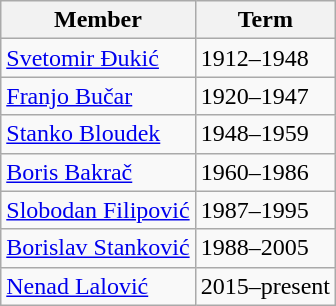<table class="wikitable">
<tr>
<th>Member</th>
<th>Term</th>
</tr>
<tr>
<td><a href='#'>Svetomir Đukić</a></td>
<td>1912–1948</td>
</tr>
<tr>
<td><a href='#'>Franjo Bučar</a></td>
<td>1920–1947</td>
</tr>
<tr>
<td><a href='#'>Stanko Bloudek</a></td>
<td>1948–1959</td>
</tr>
<tr>
<td><a href='#'>Boris Bakrač</a></td>
<td>1960–1986</td>
</tr>
<tr>
<td><a href='#'>Slobodan Filipović</a></td>
<td>1987–1995</td>
</tr>
<tr>
<td><a href='#'>Borislav Stanković</a></td>
<td>1988–2005</td>
</tr>
<tr>
<td><a href='#'>Nenad Lalović</a></td>
<td>2015–present</td>
</tr>
</table>
